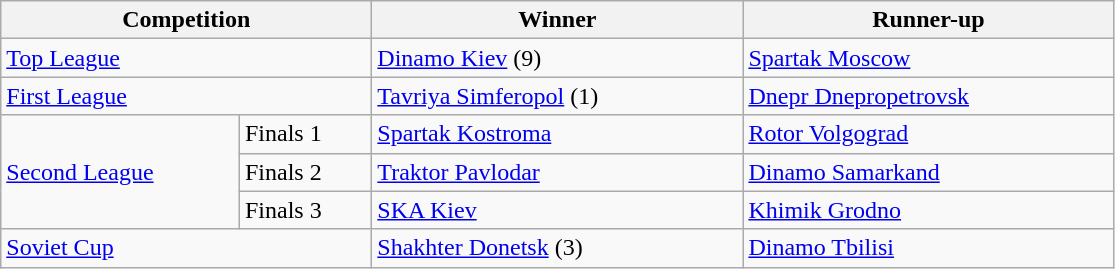<table class="wikitable">
<tr>
<th style="width:15em" colspan=2>Competition</th>
<th style="width:15em">Winner</th>
<th style="width:15em">Runner-up</th>
</tr>
<tr>
<td colspan=2><a href='#'>Top League</a></td>
<td><a href='#'>Dinamo Kiev</a> (9)</td>
<td><a href='#'>Spartak Moscow</a></td>
</tr>
<tr>
<td colspan=2><a href='#'>First League</a></td>
<td><a href='#'>Tavriya Simferopol</a> (1)</td>
<td><a href='#'>Dnepr Dnepropetrovsk</a></td>
</tr>
<tr>
<td rowspan=3><a href='#'>Second League</a></td>
<td>Finals 1</td>
<td><a href='#'>Spartak Kostroma</a></td>
<td><a href='#'>Rotor Volgograd</a></td>
</tr>
<tr>
<td>Finals 2</td>
<td><a href='#'>Traktor Pavlodar</a></td>
<td><a href='#'>Dinamo Samarkand</a></td>
</tr>
<tr>
<td>Finals 3</td>
<td><a href='#'>SKA Kiev</a></td>
<td><a href='#'>Khimik Grodno</a></td>
</tr>
<tr>
<td colspan=2><a href='#'>Soviet Cup</a></td>
<td><a href='#'>Shakhter Donetsk</a> (3)</td>
<td><a href='#'>Dinamo Tbilisi</a></td>
</tr>
</table>
